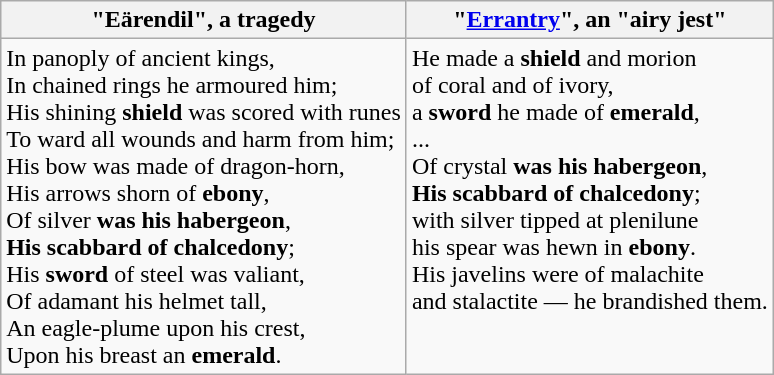<table class="wikitable" style="margin:1em auto;">
<tr>
<th>"Eärendil", a tragedy</th>
<th>"<a href='#'>Errantry</a>", an "airy jest"</th>
</tr>
<tr>
<td>In panoply of ancient kings,<br>In chained rings he armoured him;<br>His shining <strong>shield</strong> was scored with runes<br>To ward all wounds and harm from him;<br>His bow was made of dragon-horn,<br>His arrows shorn of <strong>ebony</strong>,<br>Of silver <strong>was his habergeon</strong>,<br><strong>His scabbard of chalcedony</strong>;<br>His <strong>sword</strong> of steel was valiant,<br>Of adamant his helmet tall,<br>An eagle-plume upon his crest,<br>Upon his breast an <strong>emerald</strong>.</td>
<td>He made a <strong>shield</strong> and morion<br>of coral and of ivory,<br>a <strong>sword</strong> he made of <strong>emerald</strong>,<br>...<br>Of crystal <strong>was his habergeon</strong>,<br><strong>His scabbard of chalcedony</strong>;<br>with silver tipped at plenilune<br>his spear was hewn in <strong>ebony</strong>.<br>His javelins were of malachite<br>and stalactite — he brandished them.<br><br><br></td>
</tr>
</table>
